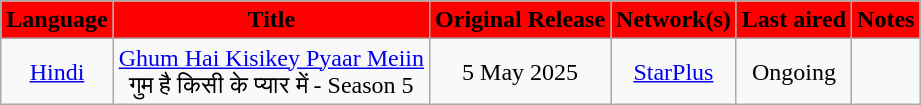<table class="wikitable" style="text-align:center;">
<tr>
<th style="background:Red;">Language</th>
<th style="background:Red;">Title</th>
<th style="background:Red;">Original Release</th>
<th style="background:Red;">Network(s)</th>
<th style="background:Red;">Last aired</th>
<th style="background:Red;">Notes</th>
</tr>
<tr>
<td><a href='#'>Hindi</a></td>
<td><a href='#'>Ghum Hai Kisikey Pyaar Meiin</a><br> गुम है किसी के प्यार में - Season 5</td>
<td>5 May 2025</td>
<td><a href='#'>StarPlus</a></td>
<td>Ongoing</td>
<td></td>
</tr>
</table>
